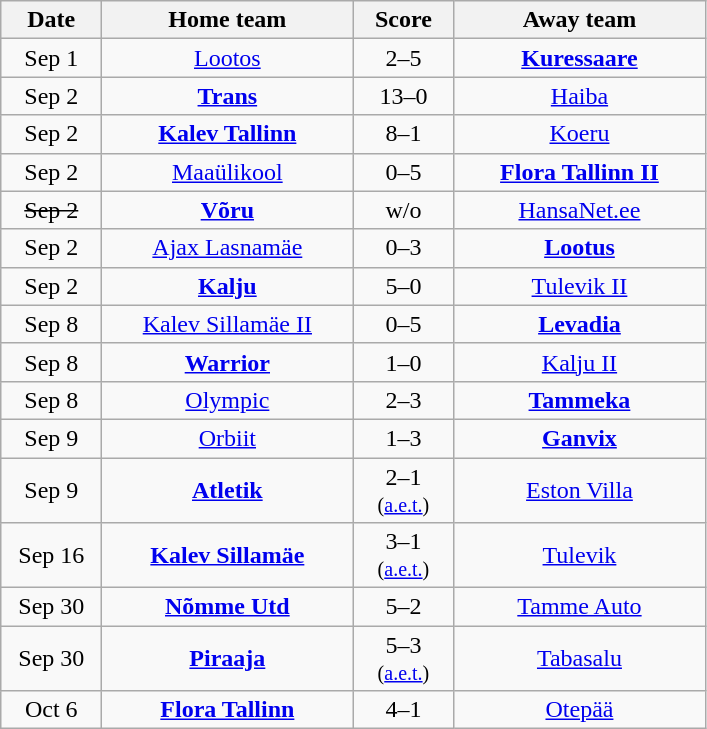<table class="wikitable" style="text-align:center;">
<tr>
<th width=60px>Date</th>
<th width=160px>Home team</th>
<th width=60px>Score</th>
<th width=160px>Away team</th>
</tr>
<tr>
<td>Sep 1</td>
<td><a href='#'>Lootos</a></td>
<td>2–5</td>
<td><strong><a href='#'>Kuressaare</a></strong></td>
</tr>
<tr>
<td>Sep 2</td>
<td><strong><a href='#'>Trans</a></strong></td>
<td>13–0</td>
<td><a href='#'>Haiba</a></td>
</tr>
<tr>
<td>Sep 2</td>
<td><strong><a href='#'>Kalev Tallinn</a></strong></td>
<td>8–1</td>
<td><a href='#'>Koeru</a></td>
</tr>
<tr>
<td>Sep 2</td>
<td><a href='#'>Maaülikool</a></td>
<td>0–5</td>
<td><strong><a href='#'>Flora Tallinn II</a></strong></td>
</tr>
<tr>
<td><s>Sep 2</s></td>
<td><strong><a href='#'>Võru</a></strong></td>
<td>w/o</td>
<td><a href='#'>HansaNet.ee</a></td>
</tr>
<tr>
<td>Sep 2</td>
<td><a href='#'>Ajax Lasnamäe</a></td>
<td>0–3</td>
<td><strong><a href='#'>Lootus</a></strong></td>
</tr>
<tr>
<td>Sep 2</td>
<td><strong><a href='#'>Kalju</a></strong></td>
<td>5–0</td>
<td><a href='#'>Tulevik II</a></td>
</tr>
<tr>
<td>Sep 8</td>
<td><a href='#'>Kalev Sillamäe II</a></td>
<td>0–5</td>
<td><strong><a href='#'>Levadia</a></strong></td>
</tr>
<tr>
<td>Sep 8</td>
<td><strong><a href='#'>Warrior</a></strong></td>
<td>1–0</td>
<td><a href='#'>Kalju II</a></td>
</tr>
<tr>
<td>Sep 8</td>
<td><a href='#'>Olympic</a></td>
<td>2–3</td>
<td><strong><a href='#'>Tammeka</a></strong></td>
</tr>
<tr>
<td>Sep 9</td>
<td><a href='#'>Orbiit</a></td>
<td>1–3</td>
<td><strong><a href='#'>Ganvix</a></strong></td>
</tr>
<tr>
<td>Sep 9</td>
<td><strong><a href='#'>Atletik</a></strong></td>
<td>2–1<br><small>(<a href='#'>a.e.t.</a>)</small></td>
<td><a href='#'>Eston Villa</a></td>
</tr>
<tr>
<td>Sep 16</td>
<td><strong><a href='#'>Kalev Sillamäe</a></strong></td>
<td>3–1<br><small>(<a href='#'>a.e.t.</a>)</small></td>
<td><a href='#'>Tulevik</a></td>
</tr>
<tr>
<td>Sep 30</td>
<td><strong><a href='#'>Nõmme Utd</a></strong></td>
<td>5–2</td>
<td><a href='#'>Tamme Auto</a></td>
</tr>
<tr>
<td>Sep 30</td>
<td><strong><a href='#'>Piraaja</a></strong></td>
<td>5–3<br><small>(<a href='#'>a.e.t.</a>)</small></td>
<td><a href='#'>Tabasalu</a></td>
</tr>
<tr>
<td>Oct 6</td>
<td><strong><a href='#'>Flora Tallinn</a></strong></td>
<td>4–1</td>
<td><a href='#'>Otepää</a></td>
</tr>
</table>
